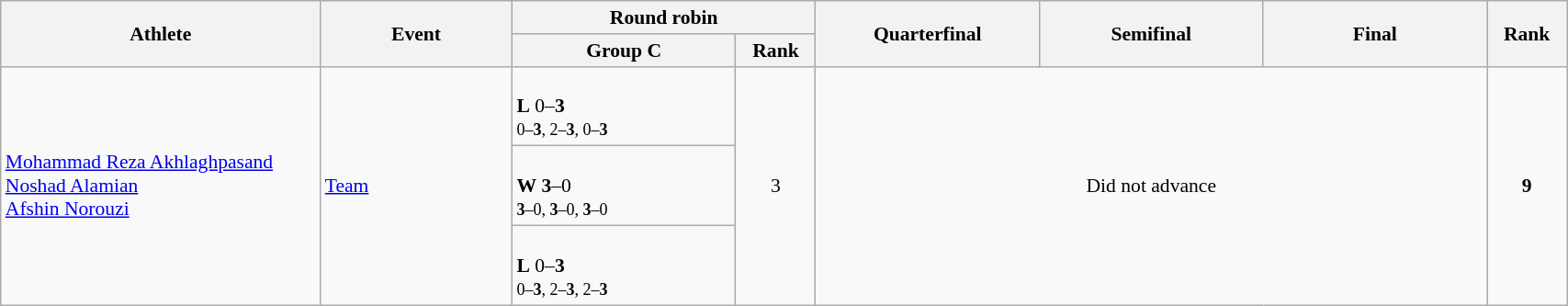<table class="wikitable" width="90%" style="text-align:left; font-size:90%">
<tr>
<th rowspan="2" width="20%">Athlete</th>
<th rowspan="2" width="12%">Event</th>
<th colspan="2">Round robin</th>
<th rowspan="2" width="14%">Quarterfinal</th>
<th rowspan="2" width="14%">Semifinal</th>
<th rowspan="2" width="14%">Final</th>
<th rowspan="2" width="5%">Rank</th>
</tr>
<tr>
<th width="14%">Group C</th>
<th width="5%">Rank</th>
</tr>
<tr>
<td rowspan="3"><a href='#'>Mohammad Reza Akhlaghpasand</a><br><a href='#'>Noshad Alamian</a><br><a href='#'>Afshin Norouzi</a></td>
<td rowspan="3"><a href='#'>Team</a></td>
<td><br><strong>L</strong> 0–<strong>3</strong><br><small>0–<strong>3</strong>, 2–<strong>3</strong>, 0–<strong>3</strong></small></td>
<td rowspan="3" align=center>3</td>
<td rowspan="3" colspan=3 align=center>Did not advance</td>
<td rowspan="3" align="center"><strong>9</strong></td>
</tr>
<tr>
<td><br><strong>W</strong> <strong>3</strong>–0<br><small><strong>3</strong>–0, <strong>3</strong>–0, <strong>3</strong>–0</small></td>
</tr>
<tr>
<td><br><strong>L</strong> 0–<strong>3</strong><br><small>0–<strong>3</strong>, 2–<strong>3</strong>, 2–<strong>3</strong></small></td>
</tr>
</table>
